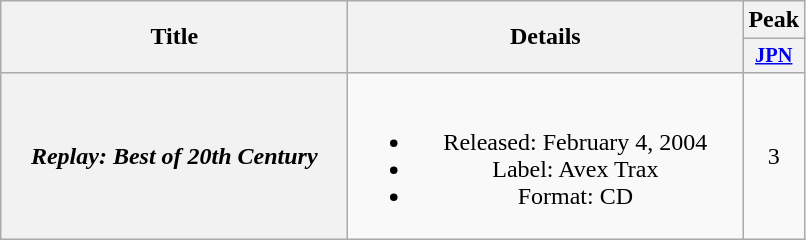<table class="wikitable plainrowheaders" style="text-align:center;">
<tr>
<th scope="col" rowspan="2" style="width:14em;">Title</th>
<th scope="col" rowspan="2" style="width:16em;">Details</th>
<th scope="col" colspan="1">Peak</th>
</tr>
<tr>
<th scope="col" style="width:2.5em;font-size:85%;"><a href='#'>JPN</a><br></th>
</tr>
<tr>
<th scope="row"><em>Replay: Best of 20th Century</em></th>
<td><br><ul><li>Released: February 4, 2004</li><li>Label: Avex Trax</li><li>Format: CD</li></ul></td>
<td>3</td>
</tr>
</table>
